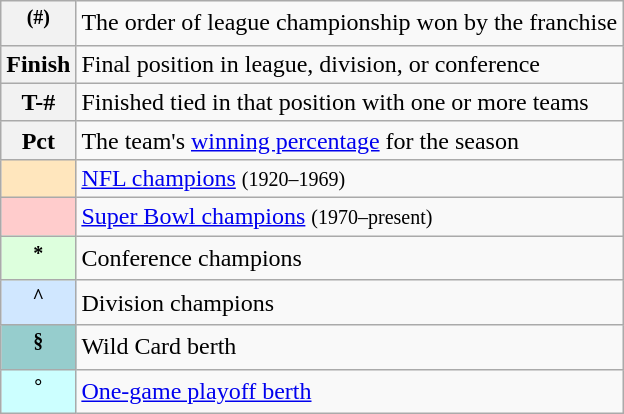<table class="wikitable">
<tr>
<th scope=row><sup>(#)</sup></th>
<td>The order of league championship won by the franchise</td>
</tr>
<tr>
<th scope=row>Finish</th>
<td>Final position in league, division, or conference</td>
</tr>
<tr>
<th scope=row>T-#</th>
<td>Finished tied in that position with one or more teams</td>
</tr>
<tr>
<th scope=row>Pct</th>
<td>The team's <a href='#'>winning percentage</a> for the season</td>
</tr>
<tr>
<th scope=row style="background-color: #FFE6BD;"><sup></sup></th>
<td><a href='#'>NFL champions</a> <small>(1920–1969)</small></td>
</tr>
<tr>
<th scope=row style="background-color: #FFCCCC;"><sup></sup></th>
<td><a href='#'>Super Bowl champions</a> <small>(1970–present)</small></td>
</tr>
<tr>
<th scope=row style="background-color: #DDFFDD;"><sup>*</sup></th>
<td>Conference champions</td>
</tr>
<tr>
<th scope=row style="background-color: #D0E7FF;"><sup>^</sup></th>
<td>Division champions</td>
</tr>
<tr>
<th scope=row style="background-color: #96CDCD;"><sup>§</sup></th>
<td>Wild Card berth</td>
</tr>
<tr>
<th scope=row style="background-color: #CCFFFF;"><sup>°</sup></th>
<td><a href='#'>One-game playoff berth</a></td>
</tr>
</table>
